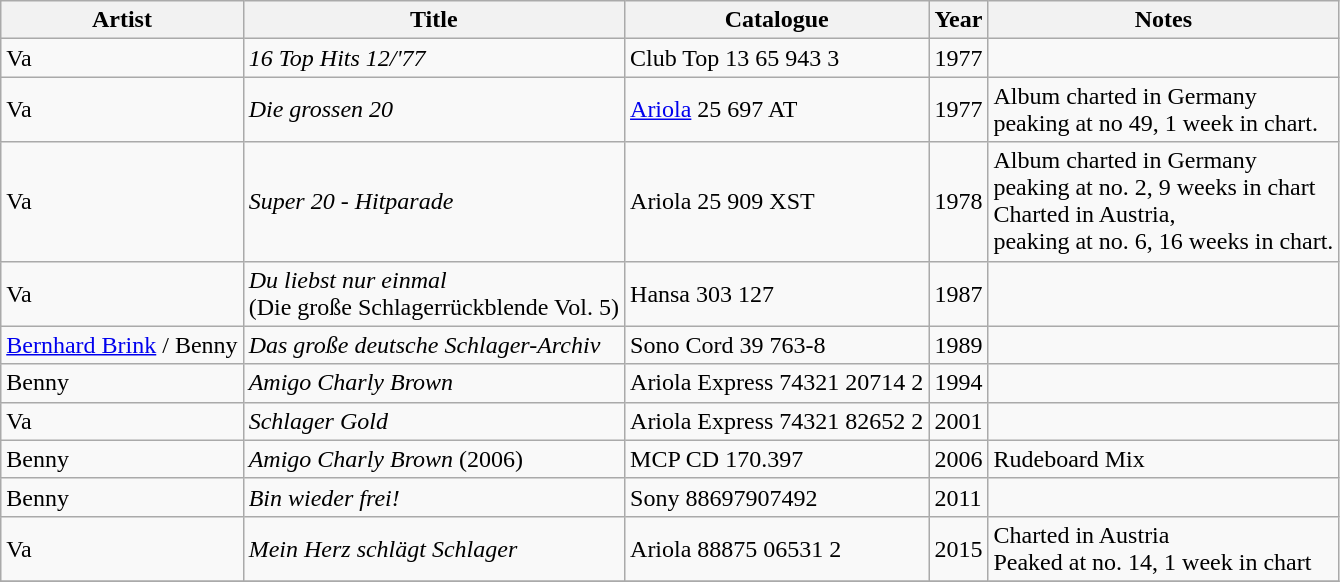<table class="wikitable plainrowheaders sortable">
<tr>
<th scope="col">Artist</th>
<th scope="col">Title</th>
<th scope="col">Catalogue</th>
<th scope="col">Year</th>
<th scope="col" class="unsortable">Notes</th>
</tr>
<tr>
<td>Va</td>
<td><em>16 Top Hits 12/'77</em></td>
<td>Club Top 13 65 943 3</td>
<td>1977</td>
<td></td>
</tr>
<tr>
<td>Va</td>
<td><em>Die grossen 20</em></td>
<td><a href='#'>Ariola</a> 25 697 AT</td>
<td>1977</td>
<td>Album charted in Germany<br> peaking at no 49, 1 week in chart.</td>
</tr>
<tr>
<td>Va</td>
<td><em>Super 20 - Hitparade</em></td>
<td>Ariola 25 909 XST</td>
<td>1978</td>
<td>Album charted in Germany<br> peaking at no. 2, 9 weeks in chart<br> Charted in Austria,<br> peaking at no. 6, 16 weeks in chart.</td>
</tr>
<tr>
<td>Va</td>
<td><em>Du liebst nur einmal</em><br> (Die große Schlagerrückblende Vol. 5)</td>
<td>Hansa 303 127</td>
<td>1987</td>
<td></td>
</tr>
<tr>
<td><a href='#'>Bernhard Brink</a> / Benny</td>
<td><em>Das große deutsche Schlager-Archiv</em></td>
<td>Sono Cord 39 763-8</td>
<td>1989</td>
<td></td>
</tr>
<tr>
<td>Benny</td>
<td><em>Amigo Charly Brown</em></td>
<td>Ariola Express 74321 20714 2</td>
<td>1994</td>
<td></td>
</tr>
<tr>
<td>Va</td>
<td><em>Schlager Gold</em></td>
<td>Ariola Express 74321 82652 2</td>
<td>2001</td>
<td></td>
</tr>
<tr>
<td>Benny</td>
<td><em>Amigo Charly Brown</em> (2006)</td>
<td>MCP CD 170.397</td>
<td>2006</td>
<td>Rudeboard Mix</td>
</tr>
<tr>
<td>Benny</td>
<td><em>Bin wieder frei!</em></td>
<td>Sony 88697907492</td>
<td>2011</td>
<td></td>
</tr>
<tr>
<td>Va</td>
<td><em>Mein Herz schlägt Schlager</em></td>
<td>Ariola 88875 06531 2</td>
<td>2015</td>
<td>Charted in Austria<br> Peaked at no. 14, 1 week in chart</td>
</tr>
<tr>
</tr>
</table>
